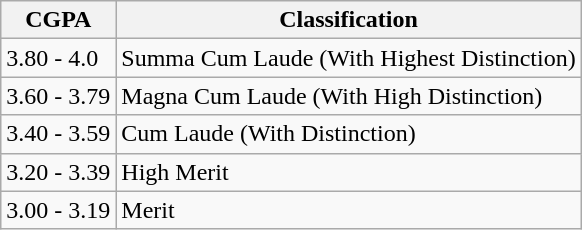<table class="wikitable">
<tr>
<th>CGPA</th>
<th>Classification</th>
</tr>
<tr>
<td>3.80 - 4.0</td>
<td>Summa Cum Laude (With Highest Distinction)</td>
</tr>
<tr>
<td>3.60 - 3.79</td>
<td>Magna Cum Laude (With High Distinction)</td>
</tr>
<tr>
<td>3.40 - 3.59</td>
<td>Cum Laude (With Distinction)</td>
</tr>
<tr>
<td>3.20 - 3.39</td>
<td>High Merit</td>
</tr>
<tr>
<td>3.00 - 3.19</td>
<td>Merit</td>
</tr>
</table>
